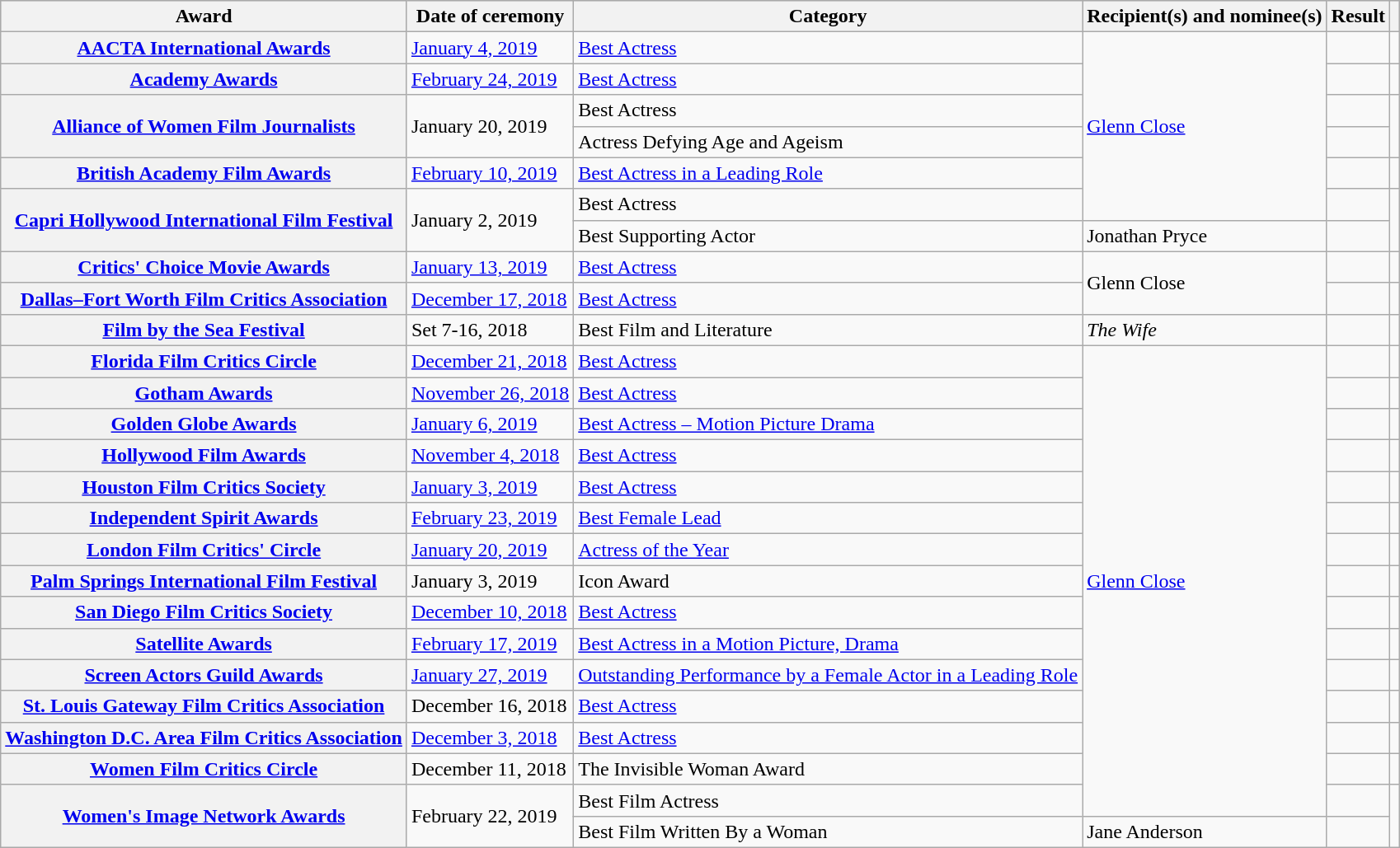<table class="wikitable plainrowheaders sortable">
<tr style="background:#ccc; text-align:center;">
<th scope="col">Award</th>
<th scope="col">Date of ceremony</th>
<th scope="col">Category</th>
<th scope="col">Recipient(s) and nominee(s)</th>
<th scope="col">Result</th>
<th scope="col" class="unsortable"></th>
</tr>
<tr>
<th rowspan="1" scope="row"><a href='#'>AACTA International Awards</a></th>
<td rowspan="1"><a href='#'>January 4, 2019</a></td>
<td><a href='#'>Best Actress</a></td>
<td rowspan="6"><a href='#'>Glenn Close</a></td>
<td></td>
<td rowspan="1" style="text-align:center;"></td>
</tr>
<tr>
<th scope="row"><a href='#'>Academy Awards</a></th>
<td><a href='#'>February 24, 2019</a></td>
<td><a href='#'>Best Actress</a></td>
<td></td>
<td rowspan="1" style="text-align:center;"></td>
</tr>
<tr>
<th scope="row" rowspan="2"><a href='#'>Alliance of Women Film Journalists</a></th>
<td rowspan="2">January 20, 2019</td>
<td>Best Actress</td>
<td></td>
<td rowspan="2" style="text-align:center;"></td>
</tr>
<tr>
<td>Actress Defying Age and Ageism</td>
<td></td>
</tr>
<tr>
<th scope="row" rowspan="1"><a href='#'>British Academy Film Awards</a></th>
<td rowspan="1"><a href='#'>February 10, 2019</a></td>
<td><a href='#'>Best Actress in a Leading Role</a></td>
<td></td>
<td rowspan="1" style="text-align:center;"></td>
</tr>
<tr>
<th scope="row" rowspan="2"><a href='#'>Capri Hollywood International Film Festival</a></th>
<td rowspan="2">January 2, 2019</td>
<td>Best Actress</td>
<td></td>
<td rowspan="2" style="text-align:center;"></td>
</tr>
<tr>
<td>Best Supporting Actor</td>
<td>Jonathan Pryce</td>
<td></td>
</tr>
<tr>
<th scope="row" rowspan="1"><a href='#'>Critics' Choice Movie Awards</a></th>
<td rowspan="1"><a href='#'>January 13, 2019</a></td>
<td><a href='#'>Best Actress</a></td>
<td rowspan=2>Glenn Close</td>
<td></td>
<td rowspan="1" style="text-align:center;"></td>
</tr>
<tr>
<th scope="row" rowspan="1"><a href='#'>Dallas–Fort Worth Film Critics Association</a></th>
<td rowspan="1"><a href='#'>December 17, 2018</a></td>
<td><a href='#'>Best Actress</a></td>
<td></td>
<td rowspan="1" style="text-align:center;"></td>
</tr>
<tr>
<th scope="row"><a href='#'>Film by the Sea Festival</a></th>
<td rowspan="1">Set 7-16, 2018</td>
<td>Best Film and Literature</td>
<td><em>The Wife</em></td>
<td></td>
<td rowspan="1" style="text-align:center;"></td>
</tr>
<tr>
<th scope="row" rowspan="1"><a href='#'>Florida Film Critics Circle</a></th>
<td rowspan="1"><a href='#'>December 21, 2018</a></td>
<td><a href='#'>Best Actress</a></td>
<td rowspan="15"><a href='#'>Glenn Close</a></td>
<td></td>
<td rowspan="1" style="text-align:center;"></td>
</tr>
<tr>
<th scope="row" rowspan="1"><a href='#'>Gotham Awards</a></th>
<td rowspan="1"><a href='#'>November 26, 2018</a></td>
<td><a href='#'>Best Actress</a></td>
<td></td>
<td rowspan="1" style="text-align:center;"></td>
</tr>
<tr>
<th scope="row" rowspan="1"><a href='#'>Golden Globe Awards</a></th>
<td rowspan="1"><a href='#'>January 6, 2019</a></td>
<td><a href='#'>Best Actress – Motion Picture Drama</a></td>
<td></td>
<td rowspan="1" style="text-align:center;"></td>
</tr>
<tr>
<th scope="row" rowspan="1"><a href='#'>Hollywood Film Awards</a></th>
<td rowspan="1"><a href='#'>November 4, 2018</a></td>
<td><a href='#'>Best Actress</a></td>
<td></td>
<td rowspan="1" style="text-align:center;"></td>
</tr>
<tr>
<th scope="row"><a href='#'>Houston Film Critics Society</a></th>
<td rowspan="1"><a href='#'>January 3, 2019</a></td>
<td><a href='#'>Best Actress</a></td>
<td></td>
<td rowspan="1" style="text-align:center;"></td>
</tr>
<tr>
<th scope="row"><a href='#'>Independent Spirit Awards</a></th>
<td><a href='#'>February 23, 2019</a></td>
<td><a href='#'>Best Female Lead</a></td>
<td></td>
<td rowspan="1" style="text-align:center;"></td>
</tr>
<tr>
<th scope="row" rowspan="1"><a href='#'>London Film Critics' Circle</a></th>
<td rowspan="1"><a href='#'>January 20, 2019</a></td>
<td><a href='#'>Actress of the Year</a></td>
<td></td>
<td rowspan="1" style="text-align:center;"></td>
</tr>
<tr>
<th scope="row"><a href='#'>Palm Springs International Film Festival</a></th>
<td>January 3, 2019</td>
<td>Icon Award</td>
<td></td>
<td rowspan="1" style="text-align:center;"></td>
</tr>
<tr>
<th scope="row"><a href='#'>San Diego Film Critics Society</a></th>
<td><a href='#'>December 10, 2018</a></td>
<td><a href='#'>Best Actress</a></td>
<td></td>
<td rowspan="1" style="text-align:center;"></td>
</tr>
<tr>
<th scope="row"><a href='#'>Satellite Awards</a></th>
<td><a href='#'>February 17, 2019</a></td>
<td><a href='#'>Best Actress in a Motion Picture, Drama</a></td>
<td></td>
<td rowspan="1" style="text-align:center;"></td>
</tr>
<tr>
<th scope="row"><a href='#'>Screen Actors Guild Awards</a></th>
<td><a href='#'>January 27, 2019</a></td>
<td><a href='#'>Outstanding Performance by a Female Actor in a Leading Role</a></td>
<td></td>
<td rowspan="1" style="text-align:center;"></td>
</tr>
<tr>
<th scope="row"><a href='#'>St. Louis Gateway Film Critics Association</a></th>
<td>December 16, 2018</td>
<td><a href='#'>Best Actress</a></td>
<td></td>
<td rowspan="1" style="text-align:center;"></td>
</tr>
<tr>
<th scope="row"><a href='#'>Washington D.C. Area Film Critics Association</a></th>
<td><a href='#'>December 3, 2018</a></td>
<td><a href='#'>Best Actress</a></td>
<td></td>
<td rowspan="1" style="text-align:center;"></td>
</tr>
<tr>
<th scope="row"><a href='#'>Women Film Critics Circle</a></th>
<td>December 11, 2018</td>
<td>The Invisible Woman Award</td>
<td></td>
<td style="text-align:center;"></td>
</tr>
<tr>
<th scope="row" rowspan="2"><a href='#'>Women's Image Network Awards</a></th>
<td rowspan="2">February 22, 2019</td>
<td>Best Film Actress</td>
<td></td>
<td rowspan="2" style="text-align:center;"></td>
</tr>
<tr>
<td>Best Film Written By a Woman</td>
<td>Jane Anderson</td>
<td></td>
</tr>
</table>
